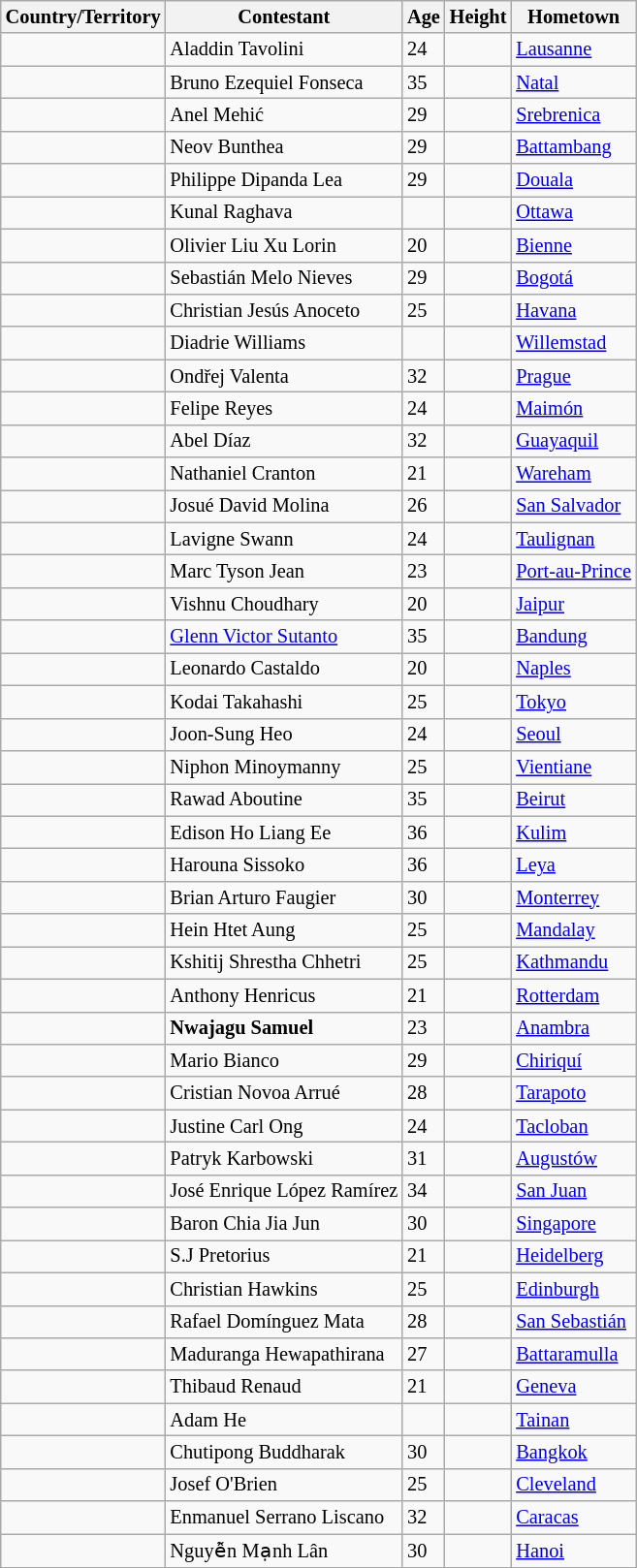<table class="wikitable sortable" style="font-size:85%;">
<tr>
<th>Country/Territory</th>
<th>Contestant</th>
<th>Age</th>
<th>Height</th>
<th>Hometown</th>
</tr>
<tr>
<td></td>
<td>Aladdin Tavolini</td>
<td>24</td>
<td></td>
<td><a href='#'>Lausanne</a></td>
</tr>
<tr>
<td></td>
<td>Bruno Ezequiel Fonseca</td>
<td>35</td>
<td></td>
<td><a href='#'>Natal</a></td>
</tr>
<tr>
<td></td>
<td>Anel Mehić</td>
<td>29</td>
<td></td>
<td><a href='#'>Srebrenica</a></td>
</tr>
<tr>
<td></td>
<td>Neov Bunthea</td>
<td>29</td>
<td></td>
<td><a href='#'>Battambang</a></td>
</tr>
<tr>
<td></td>
<td>Philippe Dipanda Lea</td>
<td>29</td>
<td></td>
<td><a href='#'>Douala</a></td>
</tr>
<tr>
<td></td>
<td>Kunal Raghava</td>
<td></td>
<td></td>
<td><a href='#'>Ottawa</a></td>
</tr>
<tr>
<td></td>
<td>Olivier Liu Xu Lorin</td>
<td>20</td>
<td></td>
<td><a href='#'>Bienne</a></td>
</tr>
<tr>
<td></td>
<td>Sebastián Melo Nieves</td>
<td>29</td>
<td></td>
<td><a href='#'>Bogotá</a></td>
</tr>
<tr>
<td></td>
<td>Christian Jesús Anoceto</td>
<td>25</td>
<td></td>
<td><a href='#'>Havana</a></td>
</tr>
<tr>
<td></td>
<td>Diadrie Williams</td>
<td></td>
<td></td>
<td><a href='#'>Willemstad</a></td>
</tr>
<tr>
<td></td>
<td>Ondřej Valenta</td>
<td>32</td>
<td></td>
<td><a href='#'>Prague</a></td>
</tr>
<tr>
<td></td>
<td>Felipe Reyes</td>
<td>24</td>
<td></td>
<td><a href='#'>Maimón</a></td>
</tr>
<tr>
<td></td>
<td>Abel Díaz</td>
<td>32</td>
<td></td>
<td><a href='#'>Guayaquil</a></td>
</tr>
<tr>
<td></td>
<td>Nathaniel Cranton</td>
<td>21</td>
<td></td>
<td><a href='#'>Wareham</a></td>
</tr>
<tr>
<td></td>
<td>Josué David Molina</td>
<td>26</td>
<td></td>
<td><a href='#'>San Salvador</a></td>
</tr>
<tr>
<td></td>
<td>Lavigne Swann</td>
<td>24</td>
<td></td>
<td><a href='#'>Taulignan</a></td>
</tr>
<tr>
<td></td>
<td>Marc Tyson Jean</td>
<td>23</td>
<td></td>
<td><a href='#'>Port-au-Prince</a></td>
</tr>
<tr>
<td></td>
<td>Vishnu Choudhary</td>
<td>20</td>
<td></td>
<td><a href='#'>Jaipur</a></td>
</tr>
<tr>
<td></td>
<td><a href='#'>Glenn Victor Sutanto</a></td>
<td>35</td>
<td></td>
<td><a href='#'>Bandung</a></td>
</tr>
<tr>
<td></td>
<td>Leonardo Castaldo</td>
<td>20</td>
<td></td>
<td><a href='#'>Naples</a></td>
</tr>
<tr>
<td></td>
<td>Kodai Takahashi</td>
<td>25</td>
<td></td>
<td><a href='#'>Tokyo</a></td>
</tr>
<tr>
<td></td>
<td>Joon-Sung Heo</td>
<td>24</td>
<td></td>
<td><a href='#'>Seoul</a></td>
</tr>
<tr>
<td></td>
<td>Niphon Minoymanny</td>
<td>25</td>
<td></td>
<td><a href='#'>Vientiane</a></td>
</tr>
<tr>
<td></td>
<td>Rawad Aboutine</td>
<td>35</td>
<td></td>
<td><a href='#'>Beirut</a></td>
</tr>
<tr>
<td></td>
<td>Edison Ho Liang Ee</td>
<td>36</td>
<td></td>
<td><a href='#'>Kulim</a></td>
</tr>
<tr>
<td></td>
<td>Harouna Sissoko</td>
<td>36</td>
<td></td>
<td><a href='#'>Leya</a></td>
</tr>
<tr>
<td></td>
<td>Brian Arturo Faugier</td>
<td>30</td>
<td></td>
<td><a href='#'>Monterrey</a></td>
</tr>
<tr>
<td></td>
<td>Hein Htet Aung</td>
<td>25</td>
<td></td>
<td><a href='#'>Mandalay</a></td>
</tr>
<tr>
<td></td>
<td>Kshitij Shrestha Chhetri</td>
<td>25</td>
<td></td>
<td><a href='#'>Kathmandu</a></td>
</tr>
<tr>
<td></td>
<td>Anthony Henricus</td>
<td>21</td>
<td></td>
<td><a href='#'>Rotterdam</a></td>
</tr>
<tr>
<td><strong></strong></td>
<td><strong>Nwajagu Samuel</strong></td>
<td>23</td>
<td></td>
<td><a href='#'>Anambra</a></td>
</tr>
<tr>
<td></td>
<td>Mario Bianco</td>
<td>29</td>
<td></td>
<td><a href='#'>Chiriquí</a></td>
</tr>
<tr>
<td></td>
<td>Cristian Novoa Arrué</td>
<td>28</td>
<td></td>
<td><a href='#'>Tarapoto</a></td>
</tr>
<tr>
<td></td>
<td>Justine Carl Ong</td>
<td>24</td>
<td></td>
<td><a href='#'>Tacloban</a></td>
</tr>
<tr>
<td></td>
<td>Patryk Karbowski</td>
<td>31</td>
<td></td>
<td><a href='#'>Augustów</a></td>
</tr>
<tr>
<td></td>
<td>José Enrique López Ramírez</td>
<td>34</td>
<td></td>
<td><a href='#'>San Juan</a></td>
</tr>
<tr>
<td></td>
<td>Baron Chia Jia Jun</td>
<td>30</td>
<td></td>
<td><a href='#'>Singapore</a></td>
</tr>
<tr>
<td></td>
<td>S.J Pretorius</td>
<td>21</td>
<td></td>
<td><a href='#'>Heidelberg</a></td>
</tr>
<tr>
<td></td>
<td>Christian Hawkins</td>
<td>25</td>
<td></td>
<td><a href='#'>Edinburgh</a></td>
</tr>
<tr>
<td></td>
<td>Rafael Domínguez Mata</td>
<td>28</td>
<td></td>
<td><a href='#'>San Sebastián</a></td>
</tr>
<tr>
<td></td>
<td>Maduranga Hewapathirana</td>
<td>27</td>
<td></td>
<td><a href='#'>Battaramulla</a></td>
</tr>
<tr>
<td></td>
<td>Thibaud Renaud</td>
<td>21</td>
<td></td>
<td><a href='#'>Geneva</a></td>
</tr>
<tr>
<td></td>
<td>Adam He</td>
<td></td>
<td></td>
<td><a href='#'>Tainan</a></td>
</tr>
<tr>
<td></td>
<td>Chutipong Buddharak</td>
<td>30</td>
<td></td>
<td><a href='#'>Bangkok</a></td>
</tr>
<tr>
<td></td>
<td>Josef O'Brien</td>
<td>25</td>
<td></td>
<td><a href='#'>Cleveland</a></td>
</tr>
<tr>
<td></td>
<td>Enmanuel Serrano Liscano</td>
<td>32</td>
<td></td>
<td><a href='#'>Caracas</a></td>
</tr>
<tr>
<td></td>
<td>Nguyễn Mạnh Lân</td>
<td>30</td>
<td></td>
<td><a href='#'>Hanoi</a></td>
</tr>
</table>
